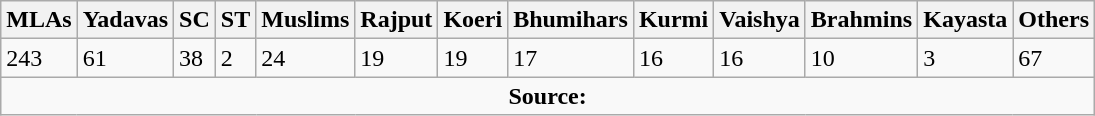<table class="wikitable">
<tr>
<th>MLAs</th>
<th>Yadavas</th>
<th>SC</th>
<th>ST</th>
<th>Muslims</th>
<th>Rajput</th>
<th>Koeri</th>
<th>Bhumihars</th>
<th>Kurmi</th>
<th>Vaishya</th>
<th>Brahmins</th>
<th>Kayasta</th>
<th>Others</th>
</tr>
<tr>
<td>243</td>
<td>61</td>
<td>38</td>
<td>2</td>
<td>24</td>
<td>19</td>
<td>19</td>
<td>17</td>
<td>16</td>
<td>16</td>
<td>10</td>
<td>3</td>
<td>67</td>
</tr>
<tr>
<td colspan="13" style="text-align: center;"><strong>Source:</strong></td>
</tr>
</table>
